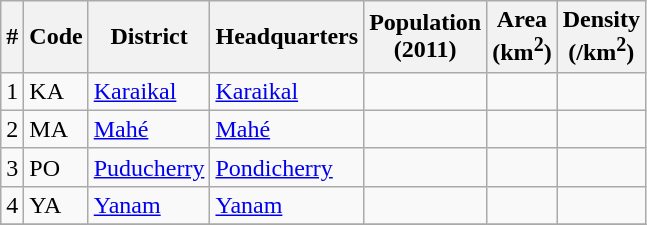<table class="wikitable sortable">
<tr>
<th>#</th>
<th>Code</th>
<th>District</th>
<th>Headquarters</th>
<th>Population <br>(2011)</th>
<th>Area <br>(km<sup>2</sup>)</th>
<th>Density <br>(/km<sup>2</sup>)</th>
</tr>
<tr>
<td>1</td>
<td>KA</td>
<td><a href='#'>Karaikal</a></td>
<td><a href='#'>Karaikal</a></td>
<td> </td>
<td> </td>
<td> </td>
</tr>
<tr>
<td>2</td>
<td>MA</td>
<td><a href='#'>Mahé</a></td>
<td><a href='#'>Mahé</a></td>
<td> </td>
<td> </td>
<td> </td>
</tr>
<tr>
<td>3</td>
<td>PO</td>
<td><a href='#'>Puducherry</a></td>
<td><a href='#'>Pondicherry</a></td>
<td> </td>
<td> </td>
<td> </td>
</tr>
<tr>
<td>4</td>
<td>YA</td>
<td><a href='#'>Yanam</a></td>
<td><a href='#'>Yanam</a></td>
<td> </td>
<td> </td>
<td> </td>
</tr>
<tr>
</tr>
</table>
